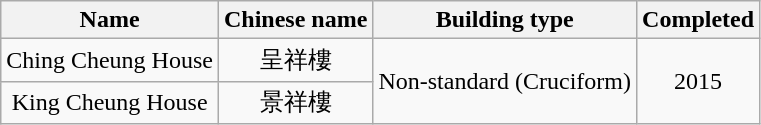<table class="wikitable" style="text-align: center">
<tr>
<th>Name</th>
<th>Chinese name</th>
<th>Building type</th>
<th>Completed</th>
</tr>
<tr>
<td>Ching Cheung House</td>
<td>呈祥樓</td>
<td rowspan="2">Non-standard (Cruciform)</td>
<td rowspan="2">2015</td>
</tr>
<tr>
<td>King Cheung House</td>
<td>景祥樓</td>
</tr>
</table>
